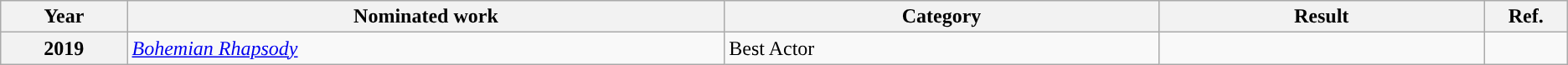<table class="wikitable">
<tr>
<th width=2%>Year</th>
<th width=11%>Nominated work</th>
<th width=8%>Category</th>
<th width=6%>Result</th>
<th width=1%>Ref.</th>
</tr>
<tr>
<th scope=row>2019</th>
<td><em><a href='#'>Bohemian Rhapsody</a></em></td>
<td>Best Actor</td>
<td></td>
<td style="text-align:center;"><br></td>
</tr>
</table>
